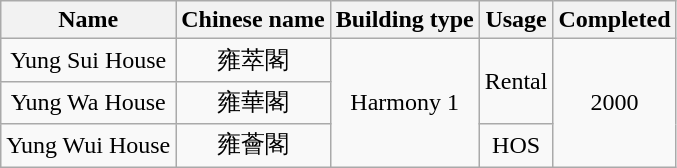<table class="wikitable" style="text-align: center">
<tr>
<th>Name</th>
<th>Chinese name</th>
<th>Building type</th>
<th>Usage</th>
<th>Completed</th>
</tr>
<tr>
<td>Yung Sui House</td>
<td>雍萃閣</td>
<td rowspan="3">Harmony 1</td>
<td rowspan="2">Rental</td>
<td rowspan="3">2000</td>
</tr>
<tr>
<td>Yung Wa House</td>
<td>雍華閣</td>
</tr>
<tr>
<td>Yung Wui House</td>
<td>雍薈閣</td>
<td>HOS</td>
</tr>
</table>
